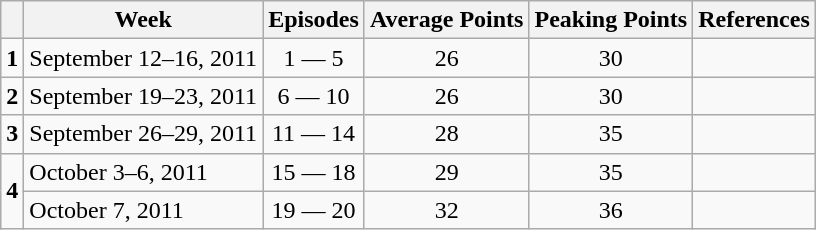<table class="wikitable" style="text-align:center;">
<tr>
<th></th>
<th>Week</th>
<th>Episodes</th>
<th>Average Points</th>
<th>Peaking Points</th>
<th>References</th>
</tr>
<tr>
<td><strong>1</strong></td>
<td style="text-align:left;">September 12–16, 2011</td>
<td>1 — 5</td>
<td>26</td>
<td>30</td>
<td></td>
</tr>
<tr>
<td><strong>2</strong></td>
<td style="text-align:left;">September 19–23, 2011</td>
<td>6 — 10</td>
<td>26</td>
<td>30</td>
<td></td>
</tr>
<tr>
<td><strong>3</strong></td>
<td style="text-align:left;">September 26–29, 2011</td>
<td>11 — 14</td>
<td>28</td>
<td>35</td>
<td></td>
</tr>
<tr>
<td rowspan=2><strong>4</strong></td>
<td style="text-align:left;">October 3–6, 2011</td>
<td>15 — 18</td>
<td>29</td>
<td>35</td>
<td></td>
</tr>
<tr>
<td style="text-align:left;">October 7, 2011</td>
<td>19 — 20</td>
<td>32</td>
<td>36</td>
<td></td>
</tr>
</table>
